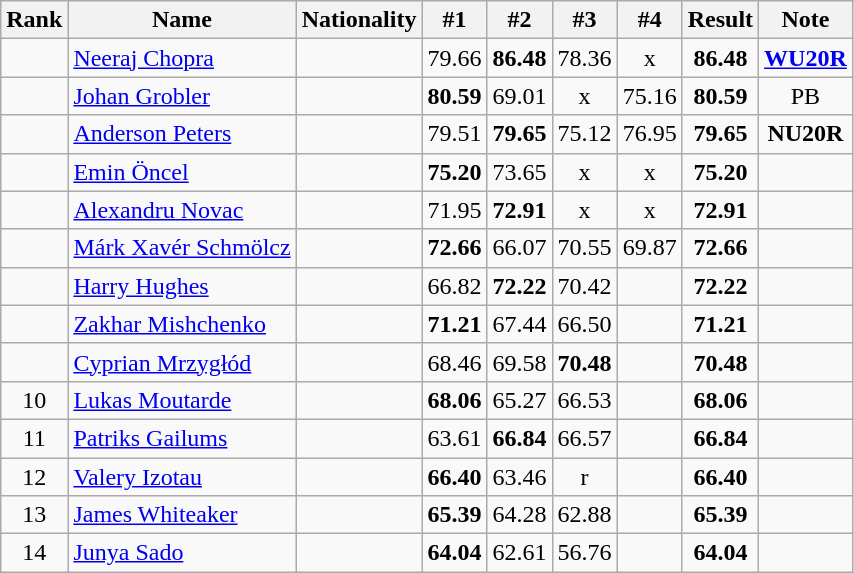<table class="wikitable sortable" style="text-align:center">
<tr>
<th>Rank</th>
<th>Name</th>
<th>Nationality</th>
<th>#1</th>
<th>#2</th>
<th>#3</th>
<th>#4</th>
<th>Result</th>
<th>Note</th>
</tr>
<tr>
<td></td>
<td align=left><a href='#'>Neeraj Chopra</a></td>
<td align=left></td>
<td>79.66</td>
<td><strong>86.48</strong></td>
<td>78.36</td>
<td>x</td>
<td><strong>86.48</strong></td>
<td><strong><a href='#'>WU20R</a></strong></td>
</tr>
<tr>
<td></td>
<td align=left><a href='#'>Johan Grobler</a></td>
<td align=left></td>
<td><strong>80.59</strong></td>
<td>69.01</td>
<td>x</td>
<td>75.16</td>
<td><strong>80.59</strong></td>
<td>PB</td>
</tr>
<tr>
<td></td>
<td align=left><a href='#'>Anderson Peters</a></td>
<td align=left></td>
<td>79.51</td>
<td><strong>79.65</strong></td>
<td>75.12</td>
<td>76.95</td>
<td><strong>79.65</strong></td>
<td><strong>NU20R</strong></td>
</tr>
<tr>
<td></td>
<td align=left><a href='#'>Emin Öncel</a></td>
<td align=left></td>
<td><strong>75.20</strong></td>
<td>73.65</td>
<td>x</td>
<td>x</td>
<td><strong>75.20</strong></td>
<td></td>
</tr>
<tr>
<td></td>
<td align=left><a href='#'>Alexandru Novac</a></td>
<td align=left></td>
<td>71.95</td>
<td><strong>72.91</strong></td>
<td>x</td>
<td>x</td>
<td><strong>72.91</strong></td>
<td></td>
</tr>
<tr>
<td></td>
<td align=left><a href='#'>Márk Xavér Schmölcz</a></td>
<td align=left></td>
<td><strong>72.66</strong></td>
<td>66.07</td>
<td>70.55</td>
<td>69.87</td>
<td><strong>72.66</strong></td>
<td></td>
</tr>
<tr>
<td></td>
<td align=left><a href='#'>Harry Hughes</a></td>
<td align=left></td>
<td>66.82</td>
<td><strong>72.22</strong></td>
<td>70.42</td>
<td></td>
<td><strong>72.22</strong></td>
<td></td>
</tr>
<tr>
<td></td>
<td align=left><a href='#'>Zakhar Mishchenko</a></td>
<td align=left></td>
<td><strong>71.21</strong></td>
<td>67.44</td>
<td>66.50</td>
<td></td>
<td><strong>71.21</strong></td>
<td></td>
</tr>
<tr>
<td></td>
<td align=left><a href='#'>Cyprian Mrzygłód</a></td>
<td align=left></td>
<td>68.46</td>
<td>69.58</td>
<td><strong>70.48</strong></td>
<td></td>
<td><strong>70.48</strong></td>
<td></td>
</tr>
<tr>
<td>10</td>
<td align=left><a href='#'>Lukas Moutarde</a></td>
<td align=left></td>
<td><strong>68.06</strong></td>
<td>65.27</td>
<td>66.53</td>
<td></td>
<td><strong>68.06</strong></td>
<td></td>
</tr>
<tr>
<td>11</td>
<td align=left><a href='#'>Patriks Gailums</a></td>
<td align=left></td>
<td>63.61</td>
<td><strong>66.84</strong></td>
<td>66.57</td>
<td></td>
<td><strong>66.84</strong></td>
<td></td>
</tr>
<tr>
<td>12</td>
<td align=left><a href='#'>Valery Izotau</a></td>
<td align=left></td>
<td><strong>66.40</strong></td>
<td>63.46</td>
<td>r</td>
<td></td>
<td><strong>66.40</strong></td>
<td></td>
</tr>
<tr>
<td>13</td>
<td align=left><a href='#'>James Whiteaker</a></td>
<td align=left></td>
<td><strong>65.39</strong></td>
<td>64.28</td>
<td>62.88</td>
<td></td>
<td><strong>65.39</strong></td>
<td></td>
</tr>
<tr>
<td>14</td>
<td align=left><a href='#'>Junya Sado</a></td>
<td align=left></td>
<td><strong>64.04</strong></td>
<td>62.61</td>
<td>56.76</td>
<td></td>
<td><strong>64.04</strong></td>
<td></td>
</tr>
</table>
